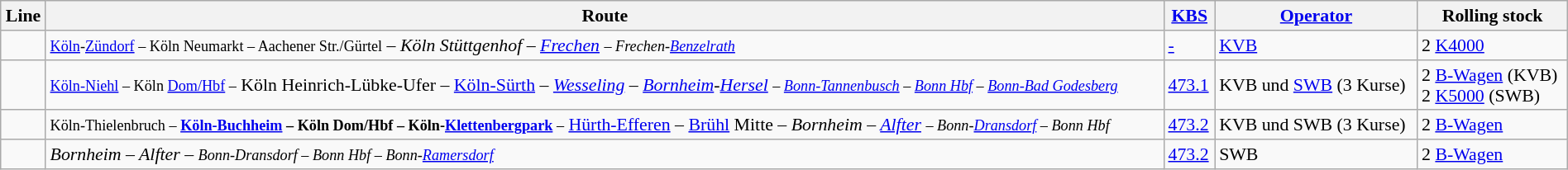<table class="wikitable" style="font-size:91%; width:100%;">
<tr class="hintergrundfarbe5">
<th>Line</th>
<th>Route</th>
<th><a href='#'>KBS</a></th>
<th><a href='#'>Operator</a></th>
<th>Rolling stock</th>
</tr>
<tr>
<td style="font-size:111%;"></td>
<td><small><a href='#'>Köln</a>-<a href='#'>Zündorf</a> – Köln Neumarkt – Aachener Str./Gürtel</small> – <em>Köln Stüttgenhof – <a href='#'>Frechen</a> <small> – Frechen-<a href='#'>Benzelrath</a></small></em></td>
<td><a href='#'>-</a></td>
<td><a href='#'>KVB</a></td>
<td>2 <a href='#'>K4000</a></td>
</tr>
<tr>
<td style="font-size:111%;"></td>
<td><small><a href='#'>Köln-Niehl</a> – Köln <a href='#'>Dom/Hbf</a> –</small> Köln Heinrich-Lübke-Ufer – <a href='#'>Köln-Sürth</a> <em>– <a href='#'>Wesseling</a> – <a href='#'>Bornheim</a>-<a href='#'>Hersel</a> <small> – <a href='#'>Bonn-Tannenbusch</a> – <a href='#'>Bonn Hbf</a> – <a href='#'>Bonn-Bad Godesberg</a></small></em></td>
<td><a href='#'>473.1</a></td>
<td>KVB und <a href='#'>SWB</a> (3 Kurse)</td>
<td>2 <a href='#'>B-Wagen</a> (KVB)<br> 2 <a href='#'>K5000</a> (SWB)</td>
</tr>
<tr>
<td style="font-size:111%;"></td>
<td><small>Köln-Thielenbruch – <strong><a href='#'>Köln-Buchheim</a> – Köln Dom/Hbf – Köln-<a href='#'>Klettenbergpark</a></strong> –</small> <a href='#'>Hürth-Efferen</a> – <a href='#'>Brühl</a> Mitte <em>– Bornheim – <a href='#'>Alfter</a> <small> – Bonn-<a href='#'>Dransdorf</a> – Bonn Hbf</small></em></td>
<td><a href='#'>473.2</a></td>
<td>KVB und SWB (3 Kurse)</td>
<td>2 <a href='#'>B-Wagen</a></td>
</tr>
<tr>
<td style="font-size:111%;"></td>
<td><em>Bornheim – Alfter – <small>Bonn-Dransdorf – Bonn Hbf – Bonn-<a href='#'>Ramersdorf</a></small></em></td>
<td><a href='#'>473.2</a></td>
<td>SWB</td>
<td>2 <a href='#'>B-Wagen</a></td>
</tr>
</table>
